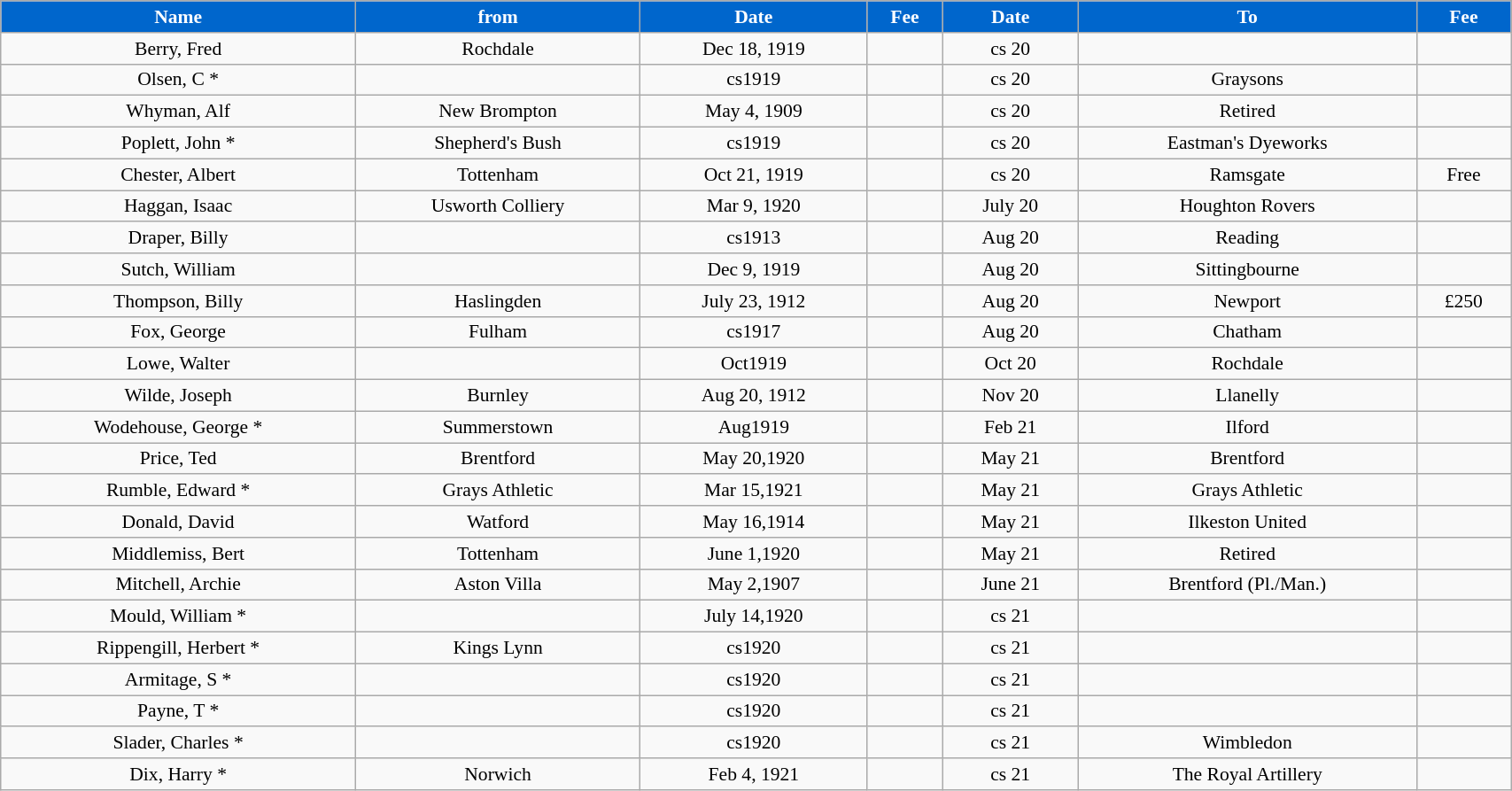<table class="wikitable" style="text-align:center; font-size:90%; width:90%;">
<tr>
<th style="background:#0066CC; color:#FFFFFF; text-align:center;"><strong>Name</strong></th>
<th style="background:#0066CC; color:#FFFFFF; text-align:center;">from</th>
<th style="background:#0066CC; color:#FFFFFF; text-align:center;"><strong>Date</strong></th>
<th style="background:#0066CC; color:#FFFFFF; text-align:center;"><strong>Fee</strong></th>
<th style="background:#0066CC; color:#FFFFFF; text-align:center;"><strong>Date</strong></th>
<th style="background:#0066CC; color:#FFFFFF; text-align:center;"><strong>To</strong></th>
<th style="background:#0066CC; color:#FFFFFF; text-align:center;"><strong>Fee</strong></th>
</tr>
<tr>
<td>Berry, Fred</td>
<td>Rochdale</td>
<td>Dec 18, 1919</td>
<td></td>
<td>cs 20</td>
<td></td>
<td></td>
</tr>
<tr>
<td>Olsen, C *</td>
<td></td>
<td>cs1919</td>
<td></td>
<td>cs 20</td>
<td>Graysons</td>
<td></td>
</tr>
<tr>
<td>Whyman, Alf</td>
<td>New Brompton</td>
<td>May 4, 1909</td>
<td></td>
<td>cs 20</td>
<td>Retired</td>
<td></td>
</tr>
<tr>
<td>Poplett, John *</td>
<td>Shepherd's Bush</td>
<td>cs1919</td>
<td></td>
<td>cs 20</td>
<td>Eastman's Dyeworks</td>
<td></td>
</tr>
<tr>
<td>Chester, Albert</td>
<td>Tottenham</td>
<td>Oct 21, 1919</td>
<td></td>
<td>cs 20</td>
<td>Ramsgate</td>
<td>Free</td>
</tr>
<tr>
<td>Haggan, Isaac</td>
<td>Usworth Colliery</td>
<td>Mar 9, 1920</td>
<td></td>
<td>July 20</td>
<td>Houghton Rovers</td>
<td></td>
</tr>
<tr>
<td>Draper, Billy</td>
<td></td>
<td>cs1913</td>
<td></td>
<td>Aug 20</td>
<td>Reading</td>
<td></td>
</tr>
<tr>
<td>Sutch, William</td>
<td></td>
<td>Dec 9, 1919</td>
<td></td>
<td>Aug 20</td>
<td>Sittingbourne</td>
<td></td>
</tr>
<tr>
<td>Thompson, Billy</td>
<td>Haslingden</td>
<td>July 23, 1912</td>
<td></td>
<td>Aug 20</td>
<td>Newport</td>
<td>£250</td>
</tr>
<tr>
<td>Fox, George</td>
<td>Fulham</td>
<td>cs1917</td>
<td></td>
<td>Aug 20</td>
<td>Chatham</td>
<td></td>
</tr>
<tr>
<td>Lowe, Walter</td>
<td></td>
<td>Oct1919</td>
<td></td>
<td>Oct 20</td>
<td>Rochdale</td>
<td></td>
</tr>
<tr>
<td>Wilde, Joseph</td>
<td>Burnley</td>
<td>Aug 20, 1912</td>
<td></td>
<td>Nov 20</td>
<td>Llanelly</td>
<td></td>
</tr>
<tr>
<td>Wodehouse, George *</td>
<td>Summerstown</td>
<td>Aug1919</td>
<td></td>
<td>Feb 21</td>
<td>Ilford</td>
<td></td>
</tr>
<tr>
<td>Price, Ted</td>
<td>Brentford</td>
<td>May 20,1920</td>
<td></td>
<td>May 21</td>
<td>Brentford</td>
<td></td>
</tr>
<tr>
<td>Rumble, Edward *</td>
<td>Grays Athletic</td>
<td>Mar 15,1921</td>
<td></td>
<td>May 21</td>
<td>Grays Athletic</td>
<td></td>
</tr>
<tr>
<td>Donald, David</td>
<td>Watford</td>
<td>May 16,1914</td>
<td></td>
<td>May 21</td>
<td>Ilkeston United</td>
<td></td>
</tr>
<tr>
<td>Middlemiss, Bert</td>
<td>Tottenham</td>
<td>June 1,1920</td>
<td></td>
<td>May 21</td>
<td>Retired</td>
<td></td>
</tr>
<tr>
<td>Mitchell, Archie</td>
<td>Aston Villa</td>
<td>May 2,1907</td>
<td></td>
<td>June 21</td>
<td>Brentford (Pl./Man.)</td>
<td></td>
</tr>
<tr>
<td>Mould, William *</td>
<td></td>
<td>July 14,1920</td>
<td></td>
<td>cs 21</td>
<td></td>
<td></td>
</tr>
<tr>
<td>Rippengill, Herbert *</td>
<td>Kings Lynn</td>
<td>cs1920</td>
<td></td>
<td>cs 21</td>
<td></td>
<td></td>
</tr>
<tr>
<td>Armitage, S *</td>
<td></td>
<td>cs1920</td>
<td></td>
<td>cs 21</td>
<td></td>
<td></td>
</tr>
<tr>
<td>Payne, T *</td>
<td></td>
<td>cs1920</td>
<td></td>
<td>cs 21</td>
<td></td>
<td></td>
</tr>
<tr>
<td>Slader, Charles *</td>
<td></td>
<td>cs1920</td>
<td></td>
<td>cs 21</td>
<td>Wimbledon</td>
<td></td>
</tr>
<tr>
<td>Dix, Harry *</td>
<td>Norwich</td>
<td>Feb 4, 1921</td>
<td></td>
<td>cs 21</td>
<td>The Royal Artillery</td>
<td></td>
</tr>
</table>
